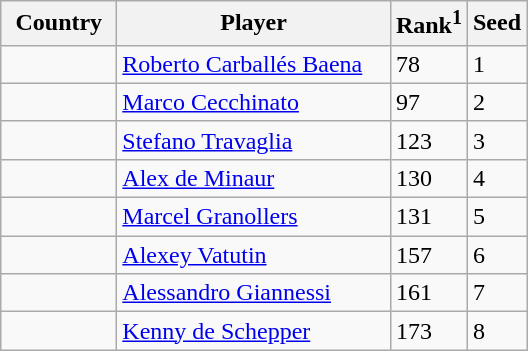<table class="sortable wikitable">
<tr>
<th width="70">Country</th>
<th width="175">Player</th>
<th>Rank<sup>1</sup></th>
<th>Seed</th>
</tr>
<tr>
<td></td>
<td><a href='#'>Roberto Carballés Baena</a></td>
<td>78</td>
<td>1</td>
</tr>
<tr>
<td></td>
<td><a href='#'>Marco Cecchinato</a></td>
<td>97</td>
<td>2</td>
</tr>
<tr>
<td></td>
<td><a href='#'>Stefano Travaglia</a></td>
<td>123</td>
<td>3</td>
</tr>
<tr>
<td></td>
<td><a href='#'>Alex de Minaur</a></td>
<td>130</td>
<td>4</td>
</tr>
<tr>
<td></td>
<td><a href='#'>Marcel Granollers</a></td>
<td>131</td>
<td>5</td>
</tr>
<tr>
<td></td>
<td><a href='#'>Alexey Vatutin</a></td>
<td>157</td>
<td>6</td>
</tr>
<tr>
<td></td>
<td><a href='#'>Alessandro Giannessi</a></td>
<td>161</td>
<td>7</td>
</tr>
<tr>
<td></td>
<td><a href='#'>Kenny de Schepper</a></td>
<td>173</td>
<td>8</td>
</tr>
</table>
